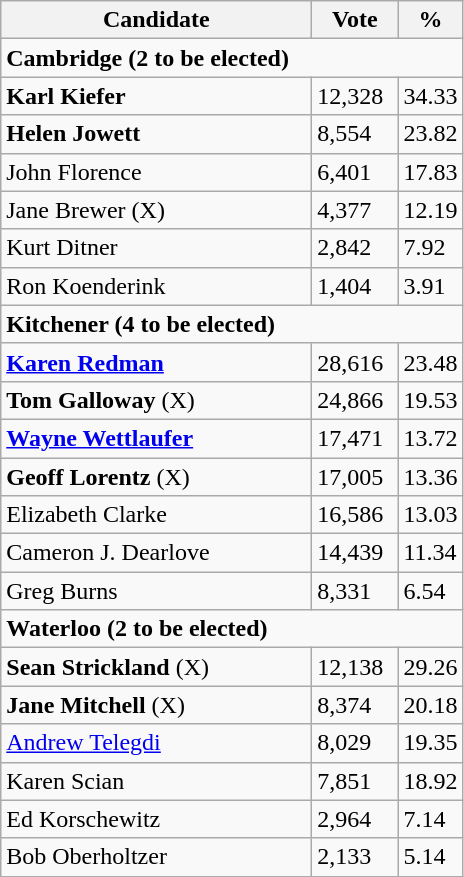<table class="wikitable">
<tr>
<th bgcolor="#DDDDFF" width="200px">Candidate</th>
<th bgcolor="#DDDDFF" width="50px">Vote</th>
<th bgcolor="#DDDDFF" width="30px">%</th>
</tr>
<tr>
<td colspan="4"><strong>Cambridge (2 to be elected)</strong></td>
</tr>
<tr>
<td><strong>Karl Kiefer</strong></td>
<td>12,328</td>
<td>34.33</td>
</tr>
<tr>
<td><strong>Helen Jowett</strong></td>
<td>8,554</td>
<td>23.82</td>
</tr>
<tr>
<td>John Florence</td>
<td>6,401</td>
<td>17.83</td>
</tr>
<tr>
<td>Jane Brewer (X)</td>
<td>4,377</td>
<td>12.19</td>
</tr>
<tr>
<td>Kurt Ditner</td>
<td>2,842</td>
<td>7.92</td>
</tr>
<tr>
<td>Ron Koenderink</td>
<td>1,404</td>
<td>3.91</td>
</tr>
<tr>
<td colspan="4"><strong>Kitchener (4 to be elected)</strong></td>
</tr>
<tr>
<td><strong><a href='#'>Karen Redman</a></strong></td>
<td>28,616</td>
<td>23.48</td>
</tr>
<tr>
<td><strong>Tom Galloway</strong> (X)</td>
<td>24,866</td>
<td>19.53</td>
</tr>
<tr>
<td><strong><a href='#'>Wayne Wettlaufer</a></strong></td>
<td>17,471</td>
<td>13.72</td>
</tr>
<tr>
<td><strong>Geoff Lorentz</strong> (X)</td>
<td>17,005</td>
<td>13.36</td>
</tr>
<tr>
<td>Elizabeth Clarke</td>
<td>16,586</td>
<td>13.03</td>
</tr>
<tr>
<td>Cameron J. Dearlove</td>
<td>14,439</td>
<td>11.34</td>
</tr>
<tr>
<td>Greg Burns</td>
<td>8,331</td>
<td>6.54</td>
</tr>
<tr>
<td colspan="4"><strong>Waterloo (2 to be elected)</strong></td>
</tr>
<tr>
<td><strong>Sean Strickland</strong> (X)</td>
<td>12,138</td>
<td>29.26</td>
</tr>
<tr>
<td><strong>Jane Mitchell</strong> (X)</td>
<td>8,374</td>
<td>20.18</td>
</tr>
<tr>
<td><a href='#'>Andrew Telegdi</a></td>
<td>8,029</td>
<td>19.35</td>
</tr>
<tr>
<td>Karen Scian</td>
<td>7,851</td>
<td>18.92</td>
</tr>
<tr>
<td>Ed Korschewitz</td>
<td>2,964</td>
<td>7.14</td>
</tr>
<tr>
<td>Bob Oberholtzer</td>
<td>2,133</td>
<td>5.14</td>
</tr>
</table>
